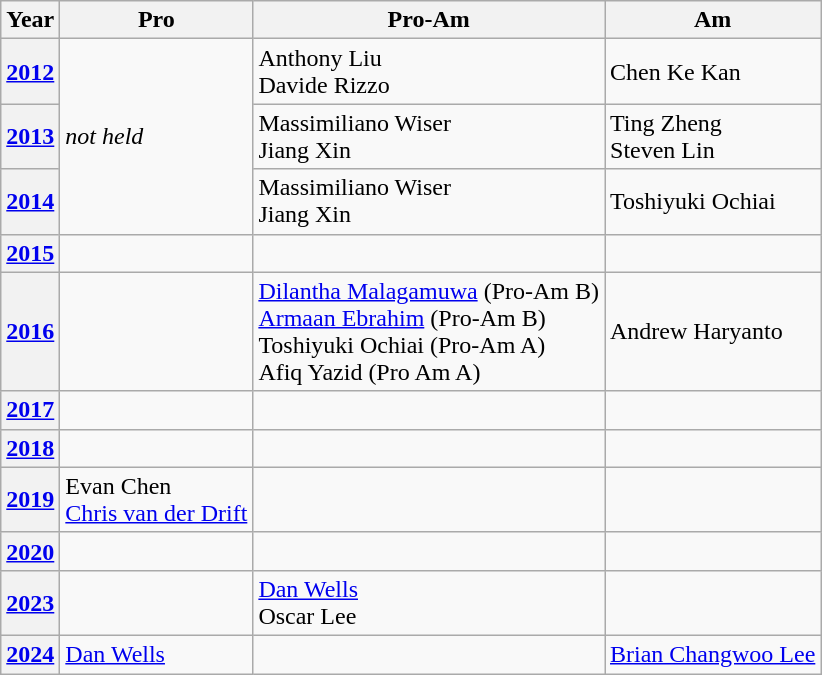<table class="wikitable">
<tr>
<th>Year</th>
<th>Pro</th>
<th>Pro-Am</th>
<th>Am</th>
</tr>
<tr>
<th><a href='#'>2012</a></th>
<td rowspan=3><em>not held</em></td>
<td> Anthony Liu<br> Davide Rizzo</td>
<td> Chen Ke Kan</td>
</tr>
<tr>
<th><a href='#'>2013</a></th>
<td> Massimiliano Wiser<br> Jiang Xin</td>
<td> Ting Zheng<br> Steven Lin</td>
</tr>
<tr>
<th><a href='#'>2014</a></th>
<td> Massimiliano Wiser<br> Jiang Xin</td>
<td> Toshiyuki Ochiai</td>
</tr>
<tr>
<th><a href='#'>2015</a></th>
<td></td>
<td></td>
<td></td>
</tr>
<tr>
<th><a href='#'>2016</a></th>
<td></td>
<td> <a href='#'>Dilantha Malagamuwa</a> (Pro-Am B)<br> <a href='#'>Armaan Ebrahim</a>  (Pro-Am B)<br> Toshiyuki Ochiai (Pro-Am A)<br> Afiq Yazid (Pro Am A)</td>
<td> Andrew Haryanto</td>
</tr>
<tr>
<th><a href='#'>2017</a></th>
<td></td>
<td></td>
<td></td>
</tr>
<tr>
<th><a href='#'>2018</a></th>
<td></td>
<td></td>
<td></td>
</tr>
<tr>
<th><a href='#'>2019</a></th>
<td> Evan Chen <br> <a href='#'>Chris van der Drift</a></td>
<td></td>
<td></td>
</tr>
<tr>
<th><a href='#'>2020</a></th>
<td></td>
<td></td>
<td></td>
</tr>
<tr>
<th><a href='#'>2023</a></th>
<td></td>
<td> <a href='#'>Dan Wells</a> <br> Oscar Lee</td>
<td></td>
</tr>
<tr>
<th><a href='#'>2024</a></th>
<td> <a href='#'>Dan Wells</a></td>
<td></td>
<td> <a href='#'>Brian Changwoo Lee</a></td>
</tr>
</table>
